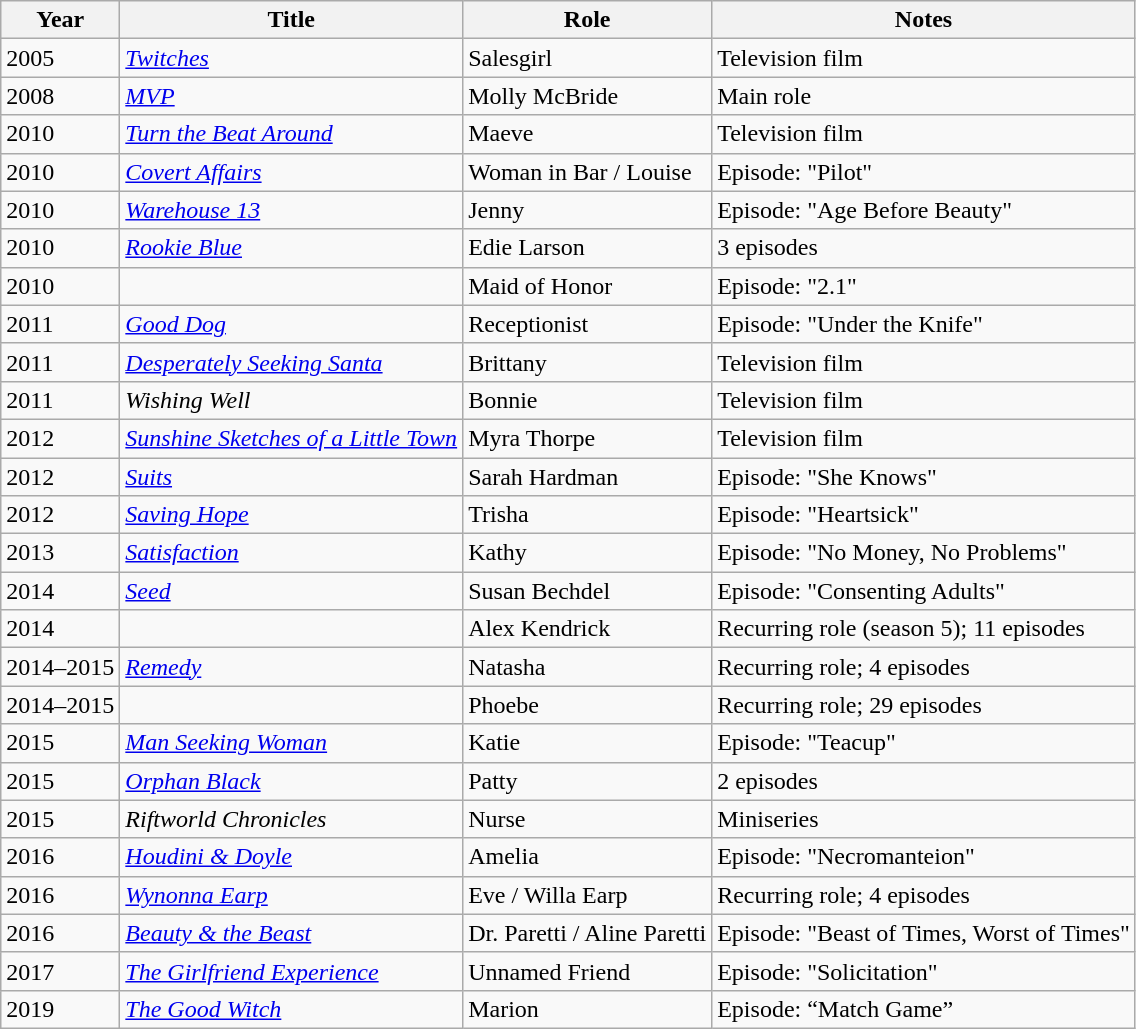<table class="wikitable sortable">
<tr>
<th>Year</th>
<th>Title</th>
<th>Role</th>
<th class="unsortable">Notes</th>
</tr>
<tr>
<td>2005</td>
<td><em><a href='#'>Twitches</a></em></td>
<td>Salesgirl</td>
<td>Television film</td>
</tr>
<tr>
<td>2008</td>
<td><em><a href='#'>MVP</a></em></td>
<td>Molly McBride</td>
<td>Main role</td>
</tr>
<tr>
<td>2010</td>
<td><em><a href='#'>Turn the Beat Around</a></em></td>
<td>Maeve</td>
<td>Television film</td>
</tr>
<tr>
<td>2010</td>
<td><em><a href='#'>Covert Affairs</a></em></td>
<td>Woman in Bar / Louise</td>
<td>Episode: "Pilot"</td>
</tr>
<tr>
<td>2010</td>
<td><em><a href='#'>Warehouse 13</a></em></td>
<td>Jenny</td>
<td>Episode: "Age Before Beauty"</td>
</tr>
<tr>
<td>2010</td>
<td><em><a href='#'>Rookie Blue</a></em></td>
<td>Edie Larson</td>
<td>3 episodes</td>
</tr>
<tr>
<td>2010</td>
<td><em></em></td>
<td>Maid of Honor</td>
<td>Episode: "2.1"</td>
</tr>
<tr>
<td>2011</td>
<td><em><a href='#'>Good Dog</a></em></td>
<td>Receptionist</td>
<td>Episode: "Under the Knife"</td>
</tr>
<tr>
<td>2011</td>
<td><em><a href='#'>Desperately Seeking Santa</a></em></td>
<td>Brittany</td>
<td>Television film</td>
</tr>
<tr>
<td>2011</td>
<td><em>Wishing Well</em></td>
<td>Bonnie</td>
<td>Television film</td>
</tr>
<tr>
<td>2012</td>
<td><em><a href='#'>Sunshine Sketches of a Little Town</a></em></td>
<td>Myra Thorpe</td>
<td>Television film</td>
</tr>
<tr>
<td>2012</td>
<td><em><a href='#'>Suits</a></em></td>
<td>Sarah Hardman</td>
<td>Episode: "She Knows"</td>
</tr>
<tr>
<td>2012</td>
<td><em><a href='#'>Saving Hope</a></em></td>
<td>Trisha</td>
<td>Episode: "Heartsick"</td>
</tr>
<tr>
<td>2013</td>
<td><em><a href='#'>Satisfaction</a></em></td>
<td>Kathy</td>
<td>Episode: "No Money, No Problems"</td>
</tr>
<tr>
<td>2014</td>
<td><em><a href='#'>Seed</a></em></td>
<td>Susan Bechdel</td>
<td>Episode: "Consenting Adults"</td>
</tr>
<tr>
<td>2014</td>
<td><em></em></td>
<td>Alex Kendrick</td>
<td>Recurring role (season 5); 11 episodes</td>
</tr>
<tr>
<td>2014–2015</td>
<td><em><a href='#'>Remedy</a></em></td>
<td>Natasha</td>
<td>Recurring role; 4 episodes</td>
</tr>
<tr>
<td>2014–2015</td>
<td><em></em></td>
<td>Phoebe</td>
<td>Recurring role; 29 episodes</td>
</tr>
<tr>
<td>2015</td>
<td><em><a href='#'>Man Seeking Woman</a></em></td>
<td>Katie</td>
<td>Episode: "Teacup"</td>
</tr>
<tr>
<td>2015</td>
<td><em><a href='#'>Orphan Black</a></em></td>
<td>Patty</td>
<td>2 episodes</td>
</tr>
<tr>
<td>2015</td>
<td><em>Riftworld Chronicles</em></td>
<td>Nurse</td>
<td>Miniseries</td>
</tr>
<tr>
<td>2016</td>
<td><em><a href='#'>Houdini & Doyle</a></em></td>
<td>Amelia</td>
<td>Episode: "Necromanteion"</td>
</tr>
<tr>
<td>2016</td>
<td><em><a href='#'>Wynonna Earp</a></em></td>
<td>Eve / Willa Earp</td>
<td>Recurring role; 4 episodes</td>
</tr>
<tr>
<td>2016</td>
<td><em><a href='#'>Beauty & the Beast</a></em></td>
<td>Dr. Paretti / Aline Paretti</td>
<td>Episode: "Beast of Times, Worst of Times"</td>
</tr>
<tr>
<td>2017</td>
<td data-sort-value="Girlfriend Experience, The"><em><a href='#'>The Girlfriend Experience</a></em></td>
<td>Unnamed Friend</td>
<td>Episode: "Solicitation"</td>
</tr>
<tr>
<td>2019</td>
<td data-sort-value="Good Witch, The"><em><a href='#'>The Good Witch</a></em></td>
<td>Marion</td>
<td>Episode: “Match Game”</td>
</tr>
</table>
